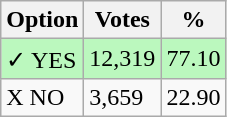<table class="wikitable">
<tr>
<th>Option</th>
<th>Votes</th>
<th>%</th>
</tr>
<tr>
<td style=background:#bbf8be>✓ YES</td>
<td style=background:#bbf8be>12,319</td>
<td style=background:#bbf8be>77.10</td>
</tr>
<tr>
<td>X NO</td>
<td>3,659</td>
<td>22.90</td>
</tr>
</table>
